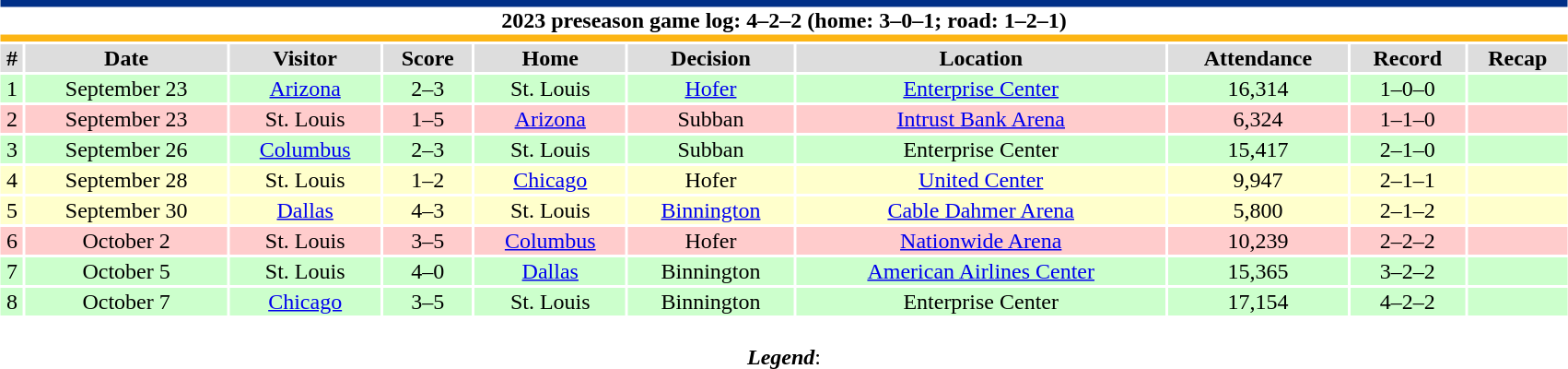<table class="toccolours collapsible collapsed" style="width:90%; clear:both; margin:1.5em auto; text-align:center;">
<tr>
<th colspan="10" style="background:#FFFFFF; border-top:#002F87 5px solid; border-bottom:#FCB514 5px solid;">2023 preseason game log: 4–2–2 (home: 3–0–1; road: 1–2–1)</th>
</tr>
<tr style="background:#ddd;">
<th>#</th>
<th>Date</th>
<th>Visitor</th>
<th>Score</th>
<th>Home</th>
<th>Decision</th>
<th>Location</th>
<th>Attendance</th>
<th>Record</th>
<th>Recap</th>
</tr>
<tr style="background:#cfc;">
<td>1</td>
<td>September 23</td>
<td><a href='#'>Arizona</a></td>
<td>2–3</td>
<td>St. Louis</td>
<td><a href='#'>Hofer</a></td>
<td><a href='#'>Enterprise Center</a></td>
<td>16,314</td>
<td>1–0–0</td>
<td></td>
</tr>
<tr style="background:#fcc;">
<td>2</td>
<td>September 23</td>
<td>St. Louis</td>
<td>1–5</td>
<td><a href='#'>Arizona</a></td>
<td>Subban</td>
<td><a href='#'>Intrust Bank Arena</a></td>
<td>6,324</td>
<td>1–1–0</td>
<td></td>
</tr>
<tr style="background:#cfc;">
<td>3</td>
<td>September 26</td>
<td><a href='#'>Columbus</a></td>
<td>2–3</td>
<td>St. Louis</td>
<td>Subban</td>
<td>Enterprise Center</td>
<td>15,417</td>
<td>2–1–0</td>
<td></td>
</tr>
<tr style="background:#ffc;">
<td>4</td>
<td>September 28</td>
<td>St. Louis</td>
<td>1–2</td>
<td><a href='#'>Chicago</a></td>
<td>Hofer</td>
<td><a href='#'>United Center</a></td>
<td>9,947</td>
<td>2–1–1</td>
<td></td>
</tr>
<tr style="background:#ffc;">
<td>5</td>
<td>September 30</td>
<td><a href='#'>Dallas</a></td>
<td>4–3</td>
<td>St. Louis</td>
<td><a href='#'>Binnington</a></td>
<td><a href='#'>Cable Dahmer Arena</a></td>
<td>5,800</td>
<td>2–1–2</td>
<td></td>
</tr>
<tr style="background:#fcc;">
<td>6</td>
<td>October 2</td>
<td>St. Louis</td>
<td>3–5</td>
<td><a href='#'>Columbus</a></td>
<td>Hofer</td>
<td><a href='#'>Nationwide Arena</a></td>
<td>10,239</td>
<td>2–2–2</td>
<td></td>
</tr>
<tr style="background:#cfc;">
<td>7</td>
<td>October 5</td>
<td>St. Louis</td>
<td>4–0</td>
<td><a href='#'>Dallas</a></td>
<td>Binnington</td>
<td><a href='#'>American Airlines Center</a></td>
<td>15,365</td>
<td>3–2–2</td>
<td></td>
</tr>
<tr style="background:#cfc;">
<td>8</td>
<td>October 7</td>
<td><a href='#'>Chicago</a></td>
<td>3–5</td>
<td>St. Louis</td>
<td>Binnington</td>
<td>Enterprise Center</td>
<td>17,154</td>
<td>4–2–2</td>
<td></td>
</tr>
<tr>
<td colspan="10" style="text-align:center;"><br><strong><em>Legend</em></strong>:


</td>
</tr>
</table>
